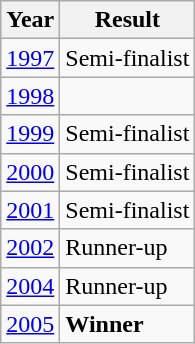<table class="wikitable">
<tr>
<th>Year</th>
<th>Result</th>
</tr>
<tr>
<td><a href='#'>1997</a></td>
<td> Semi-finalist</td>
</tr>
<tr>
<td><a href='#'>1998</a></td>
<td></td>
</tr>
<tr>
<td><a href='#'>1999</a></td>
<td> Semi-finalist</td>
</tr>
<tr>
<td><a href='#'>2000</a></td>
<td> Semi-finalist</td>
</tr>
<tr>
<td><a href='#'>2001</a></td>
<td> Semi-finalist</td>
</tr>
<tr>
<td><a href='#'>2002</a></td>
<td> Runner-up</td>
</tr>
<tr>
<td><a href='#'>2004</a></td>
<td> Runner-up</td>
</tr>
<tr>
<td><a href='#'>2005</a></td>
<td> <strong>Winner</strong></td>
</tr>
</table>
